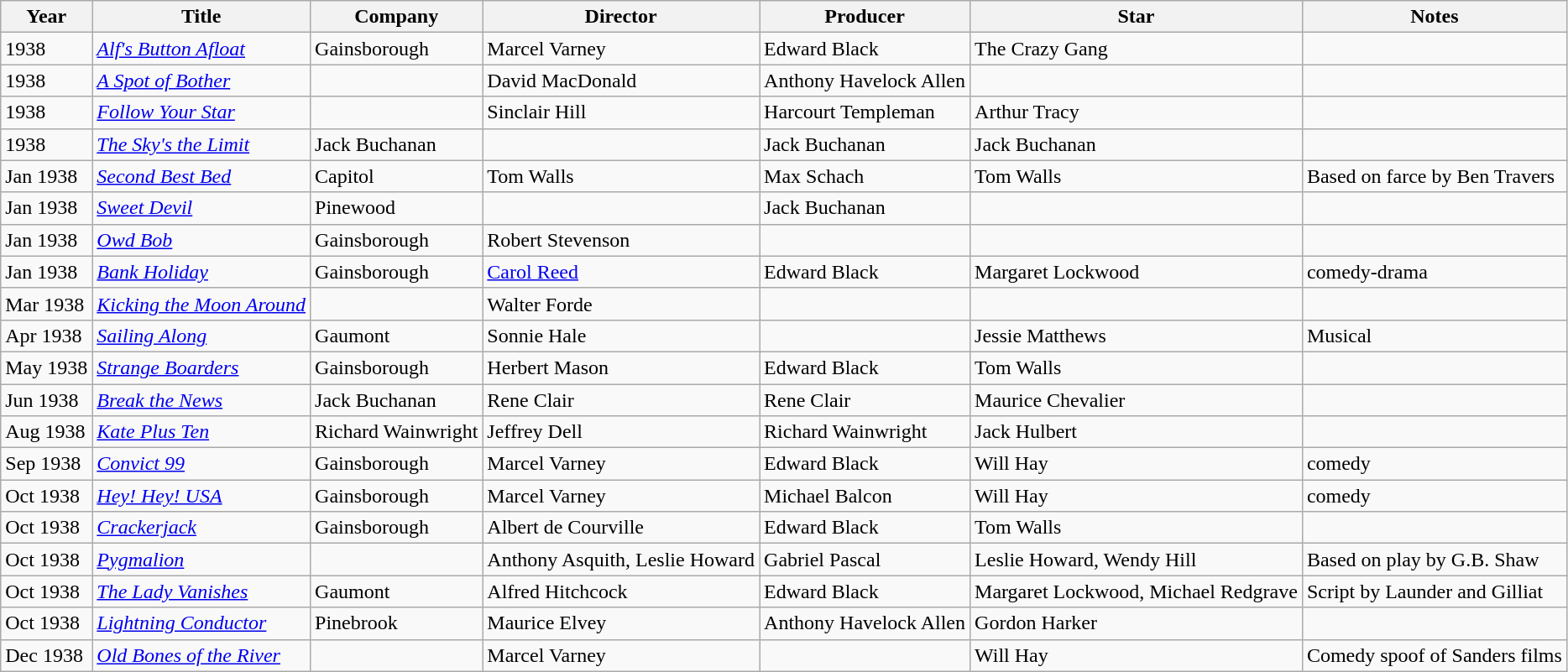<table class="wikitable sortable">
<tr>
<th>Year</th>
<th>Title</th>
<th>Company</th>
<th>Director</th>
<th>Producer</th>
<th>Star</th>
<th>Notes</th>
</tr>
<tr>
<td>1938</td>
<td><em><a href='#'>Alf's Button Afloat</a></em></td>
<td>Gainsborough</td>
<td>Marcel Varney</td>
<td>Edward Black</td>
<td>The Crazy Gang</td>
<td></td>
</tr>
<tr>
<td>1938</td>
<td><em><a href='#'>A Spot of Bother</a></em></td>
<td></td>
<td>David MacDonald</td>
<td>Anthony Havelock Allen</td>
<td></td>
<td></td>
</tr>
<tr>
<td>1938</td>
<td><em><a href='#'>Follow Your Star</a></em></td>
<td></td>
<td>Sinclair Hill</td>
<td>Harcourt Templeman</td>
<td>Arthur Tracy</td>
<td></td>
</tr>
<tr>
<td>1938</td>
<td><em><a href='#'>The Sky's the Limit</a></em></td>
<td>Jack Buchanan</td>
<td></td>
<td>Jack Buchanan</td>
<td>Jack Buchanan</td>
<td></td>
</tr>
<tr>
<td>Jan 1938</td>
<td><em><a href='#'>Second Best Bed</a></em></td>
<td>Capitol</td>
<td>Tom Walls</td>
<td>Max Schach</td>
<td>Tom Walls</td>
<td>Based on farce by Ben Travers</td>
</tr>
<tr>
<td>Jan 1938</td>
<td><em><a href='#'>Sweet Devil</a></em></td>
<td>Pinewood</td>
<td></td>
<td>Jack Buchanan</td>
<td></td>
<td></td>
</tr>
<tr>
<td>Jan 1938</td>
<td><em><a href='#'>Owd Bob</a></em></td>
<td>Gainsborough</td>
<td>Robert Stevenson</td>
<td></td>
<td></td>
<td></td>
</tr>
<tr>
<td>Jan 1938</td>
<td><em><a href='#'>Bank Holiday</a></em></td>
<td>Gainsborough</td>
<td><a href='#'>Carol Reed</a></td>
<td>Edward Black</td>
<td>Margaret Lockwood</td>
<td>comedy-drama</td>
</tr>
<tr>
<td>Mar 1938</td>
<td><em><a href='#'>Kicking the Moon Around</a></em></td>
<td></td>
<td>Walter Forde</td>
<td></td>
<td></td>
<td></td>
</tr>
<tr>
<td>Apr 1938</td>
<td><em><a href='#'>Sailing Along</a></em></td>
<td>Gaumont</td>
<td>Sonnie Hale</td>
<td></td>
<td>Jessie Matthews</td>
<td>Musical</td>
</tr>
<tr>
<td>May 1938</td>
<td><em><a href='#'>Strange Boarders</a></em></td>
<td>Gainsborough</td>
<td>Herbert Mason</td>
<td>Edward Black</td>
<td>Tom Walls</td>
<td></td>
</tr>
<tr>
<td>Jun 1938</td>
<td><em><a href='#'>Break the News</a></em></td>
<td>Jack Buchanan</td>
<td>Rene Clair</td>
<td>Rene Clair</td>
<td>Maurice Chevalier</td>
<td></td>
</tr>
<tr>
<td>Aug 1938</td>
<td><em><a href='#'>Kate Plus Ten</a></em></td>
<td>Richard Wainwright</td>
<td>Jeffrey Dell</td>
<td>Richard Wainwright</td>
<td>Jack Hulbert</td>
<td></td>
</tr>
<tr>
<td>Sep 1938</td>
<td><em><a href='#'>Convict 99</a></em></td>
<td>Gainsborough</td>
<td>Marcel Varney</td>
<td>Edward Black</td>
<td>Will Hay</td>
<td>comedy</td>
</tr>
<tr>
<td>Oct 1938</td>
<td><em><a href='#'>Hey! Hey! USA</a></em></td>
<td>Gainsborough</td>
<td>Marcel Varney</td>
<td>Michael Balcon</td>
<td>Will Hay</td>
<td>comedy</td>
</tr>
<tr>
<td>Oct 1938</td>
<td><em><a href='#'>Crackerjack</a></em></td>
<td>Gainsborough</td>
<td>Albert de Courville</td>
<td>Edward Black</td>
<td>Tom Walls</td>
<td></td>
</tr>
<tr>
<td>Oct 1938</td>
<td><em><a href='#'>Pygmalion</a></em></td>
<td></td>
<td>Anthony Asquith, Leslie Howard</td>
<td>Gabriel Pascal</td>
<td>Leslie Howard, Wendy Hill</td>
<td>Based on play by G.B. Shaw</td>
</tr>
<tr>
<td>Oct 1938</td>
<td><em><a href='#'>The Lady Vanishes</a></em></td>
<td>Gaumont</td>
<td>Alfred Hitchcock</td>
<td>Edward Black</td>
<td>Margaret Lockwood, Michael Redgrave</td>
<td>Script by Launder and Gilliat</td>
</tr>
<tr>
<td>Oct 1938</td>
<td><em><a href='#'>Lightning Conductor</a></em></td>
<td>Pinebrook</td>
<td>Maurice Elvey</td>
<td>Anthony Havelock Allen</td>
<td>Gordon Harker</td>
<td></td>
</tr>
<tr>
<td>Dec 1938</td>
<td><em><a href='#'>Old Bones of the River</a></em></td>
<td></td>
<td>Marcel Varney</td>
<td></td>
<td>Will Hay</td>
<td>Comedy spoof of Sanders films</td>
</tr>
</table>
